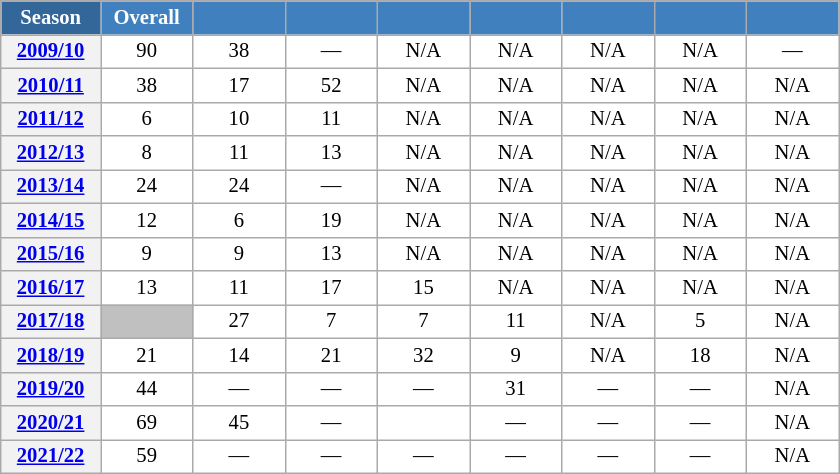<table class="wikitable" style="font-size:86%; text-align:center; border:grey solid 1px; border-collapse:collapse; background:#ffffff;">
<tr>
<th style="background-color:#369; color:white; width:60px;"> Season </th>
<th style="background-color:#4180be; color:white; width:55px;">Overall</th>
<th style="background-color:#4180be; color:white; width:55px;"></th>
<th style="background-color:#4180be; color:white; width:55px;"></th>
<th style="background-color:#4180be; color:white; width:55px;"></th>
<th style="background-color:#4180be; color:white; width:55px;"></th>
<th style="background-color:#4180be; color:white; width:55px;"></th>
<th style="background-color:#4180be; color:white; width:55px;"></th>
<th style="background-color:#4180be; color:white; width:55px;"></th>
</tr>
<tr>
<th scope=row align=center><a href='#'>2009/10</a></th>
<td align=center>90</td>
<td align=center>38</td>
<td align=center>—</td>
<td align=center>N/A</td>
<td align=center>N/A</td>
<td align=center>N/A</td>
<td align=center>N/A</td>
<td align=center>—</td>
</tr>
<tr>
<th scope=row align=center><a href='#'>2010/11</a></th>
<td align=center>38</td>
<td align=center>17</td>
<td align=center>52</td>
<td align=center>N/A</td>
<td align=center>N/A</td>
<td align=center>N/A</td>
<td align=center>N/A</td>
<td align=center>N/A</td>
</tr>
<tr>
<th scope=row align=center><a href='#'>2011/12</a></th>
<td align=center>6</td>
<td align=center>10</td>
<td align=center>11</td>
<td align=center>N/A</td>
<td align=center>N/A</td>
<td align=center>N/A</td>
<td align=center>N/A</td>
<td align=center>N/A</td>
</tr>
<tr>
<th scope=row align=center><a href='#'>2012/13</a></th>
<td align=center>8</td>
<td align=center>11</td>
<td align=center>13</td>
<td align=center>N/A</td>
<td align=center>N/A</td>
<td align=center>N/A</td>
<td align=center>N/A</td>
<td align=center>N/A</td>
</tr>
<tr>
<th scope=row align=center><a href='#'>2013/14</a></th>
<td align=center>24</td>
<td align=center>24</td>
<td align=center>—</td>
<td align=center>N/A</td>
<td align=center>N/A</td>
<td align=center>N/A</td>
<td align=center>N/A</td>
<td align=center>N/A</td>
</tr>
<tr>
<th scope=row align=center><a href='#'>2014/15</a></th>
<td align=center>12</td>
<td align=center>6</td>
<td align=center>19</td>
<td align=center>N/A</td>
<td align=center>N/A</td>
<td align=center>N/A</td>
<td align=center>N/A</td>
<td align=center>N/A</td>
</tr>
<tr>
<th scope=row align=center><a href='#'>2015/16</a></th>
<td align=center>9</td>
<td align=center>9</td>
<td align=center>13</td>
<td align=center>N/A</td>
<td align=center>N/A</td>
<td align=center>N/A</td>
<td align=center>N/A</td>
<td align=center>N/A</td>
</tr>
<tr>
<th scope=row align=center><a href='#'>2016/17</a></th>
<td align=center>13</td>
<td align=center>11</td>
<td align=center>17</td>
<td align=center>15</td>
<td align=center>N/A</td>
<td align=center>N/A</td>
<td align=center>N/A</td>
<td align=center>N/A</td>
</tr>
<tr>
<th scope=row align=center><a href='#'>2017/18</a></th>
<td align=center bgcolor=silver></td>
<td align=center>27</td>
<td align=center>7</td>
<td align=center>7</td>
<td align=center>11</td>
<td align=center>N/A</td>
<td align=center>5</td>
<td align=center>N/A</td>
</tr>
<tr>
<th scope=row align=center><a href='#'>2018/19</a></th>
<td align=center>21</td>
<td align=center>14</td>
<td align=center>21</td>
<td align=center>32</td>
<td align=center>9</td>
<td align=center>N/A</td>
<td align=center>18</td>
<td align=center>N/A</td>
</tr>
<tr>
<th scope=row align=center><a href='#'>2019/20</a></th>
<td align=center>44</td>
<td align=center>—</td>
<td align=center>—</td>
<td align=center>—</td>
<td align=center>31</td>
<td align=center>—</td>
<td align=center>—</td>
<td align=center>N/A</td>
</tr>
<tr>
<th scope=row align=center><a href='#'>2020/21</a></th>
<td align=center>69</td>
<td align=center>45</td>
<td align=center>—</td>
<td align=center></td>
<td align=center>—</td>
<td align=center>—</td>
<td align=center>—</td>
<td align=center>N/A</td>
</tr>
<tr>
<th scope=row align=center><a href='#'>2021/22</a></th>
<td align=center>59</td>
<td align=center>—</td>
<td align=center>—</td>
<td align=center>—</td>
<td align=center>—</td>
<td align=center>—</td>
<td align=center>—</td>
<td align=center>N/A</td>
</tr>
</table>
